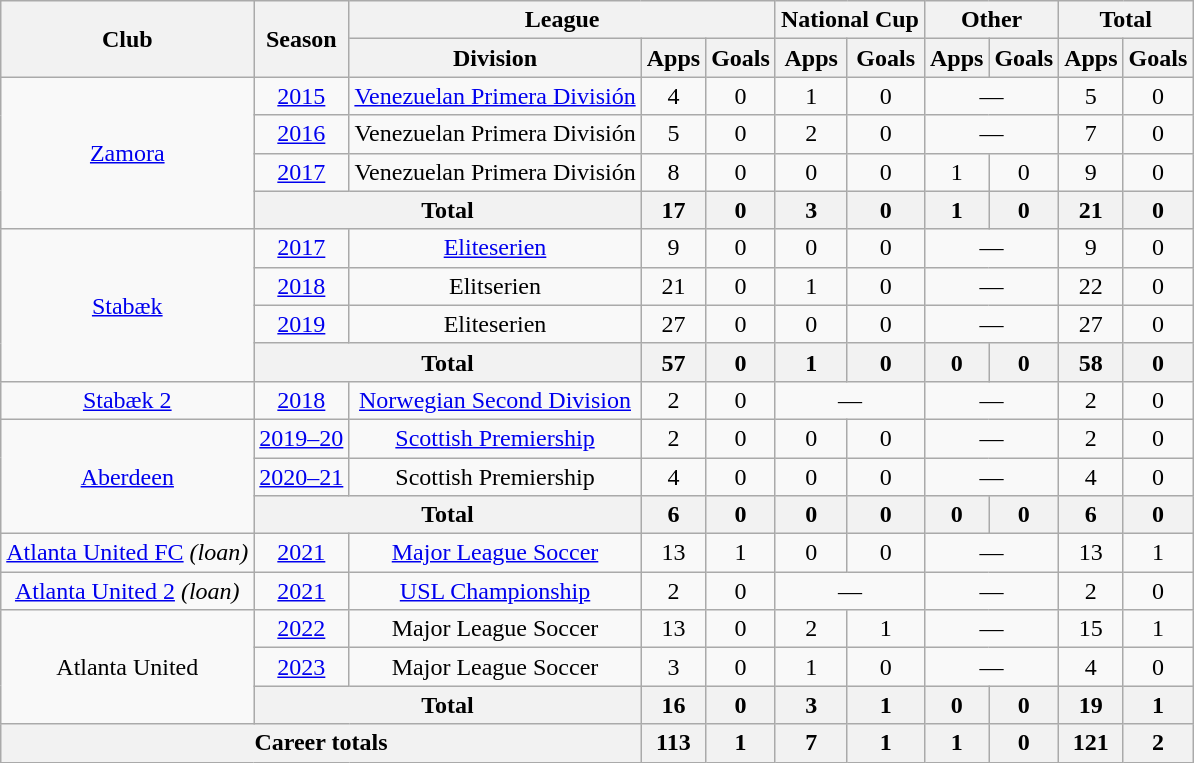<table class="wikitable" style="text-align:center">
<tr>
<th rowspan="2">Club</th>
<th rowspan="2">Season</th>
<th colspan="3">League</th>
<th colspan="2">National Cup</th>
<th colspan="2">Other</th>
<th colspan="2">Total</th>
</tr>
<tr>
<th>Division</th>
<th>Apps</th>
<th>Goals</th>
<th>Apps</th>
<th>Goals</th>
<th>Apps</th>
<th>Goals</th>
<th>Apps</th>
<th>Goals</th>
</tr>
<tr>
<td rowspan="4"><a href='#'>Zamora</a></td>
<td><a href='#'>2015</a></td>
<td><a href='#'>Venezuelan Primera División</a></td>
<td>4</td>
<td>0</td>
<td>1</td>
<td>0</td>
<td colspan="2">—</td>
<td>5</td>
<td>0</td>
</tr>
<tr>
<td><a href='#'>2016</a></td>
<td>Venezuelan Primera División</td>
<td>5</td>
<td>0</td>
<td>2</td>
<td>0</td>
<td colspan="2">—</td>
<td>7</td>
<td>0</td>
</tr>
<tr>
<td><a href='#'>2017</a></td>
<td>Venezuelan Primera División</td>
<td>8</td>
<td>0</td>
<td>0</td>
<td>0</td>
<td>1</td>
<td>0</td>
<td>9</td>
<td>0</td>
</tr>
<tr>
<th colspan="2">Total</th>
<th>17</th>
<th>0</th>
<th>3</th>
<th>0</th>
<th>1</th>
<th>0</th>
<th>21</th>
<th>0</th>
</tr>
<tr>
<td rowspan="4"><a href='#'>Stabæk</a></td>
<td><a href='#'>2017</a></td>
<td><a href='#'>Eliteserien</a></td>
<td>9</td>
<td>0</td>
<td>0</td>
<td>0</td>
<td colspan="2">—</td>
<td>9</td>
<td>0</td>
</tr>
<tr>
<td><a href='#'>2018</a></td>
<td>Elitserien</td>
<td>21</td>
<td>0</td>
<td>1</td>
<td>0</td>
<td colspan="2">—</td>
<td>22</td>
<td>0</td>
</tr>
<tr>
<td><a href='#'>2019</a></td>
<td>Eliteserien</td>
<td>27</td>
<td>0</td>
<td>0</td>
<td>0</td>
<td colspan="2">—</td>
<td>27</td>
<td>0</td>
</tr>
<tr>
<th colspan="2">Total</th>
<th>57</th>
<th>0</th>
<th>1</th>
<th>0</th>
<th>0</th>
<th>0</th>
<th>58</th>
<th>0</th>
</tr>
<tr>
<td><a href='#'>Stabæk 2</a></td>
<td><a href='#'>2018</a></td>
<td><a href='#'>Norwegian Second Division</a></td>
<td>2</td>
<td>0</td>
<td colspan="2">—</td>
<td colspan="2">—</td>
<td>2</td>
<td>0</td>
</tr>
<tr>
<td rowspan="3"><a href='#'>Aberdeen</a></td>
<td><a href='#'>2019–20</a></td>
<td><a href='#'>Scottish Premiership</a></td>
<td>2</td>
<td>0</td>
<td>0</td>
<td>0</td>
<td colspan="2">—</td>
<td>2</td>
<td>0</td>
</tr>
<tr>
<td><a href='#'>2020–21</a></td>
<td>Scottish Premiership</td>
<td>4</td>
<td>0</td>
<td>0</td>
<td>0</td>
<td colspan="2">—</td>
<td>4</td>
<td>0</td>
</tr>
<tr>
<th colspan="2">Total</th>
<th>6</th>
<th>0</th>
<th>0</th>
<th>0</th>
<th>0</th>
<th>0</th>
<th>6</th>
<th>0</th>
</tr>
<tr>
<td><a href='#'>Atlanta United FC</a> <em>(loan)</em></td>
<td><a href='#'>2021</a></td>
<td><a href='#'>Major League Soccer</a></td>
<td>13</td>
<td>1</td>
<td>0</td>
<td>0</td>
<td colspan="2">—</td>
<td>13</td>
<td>1</td>
</tr>
<tr>
<td><a href='#'>Atlanta United 2</a> <em>(loan)</em></td>
<td><a href='#'>2021</a></td>
<td><a href='#'>USL Championship</a></td>
<td>2</td>
<td>0</td>
<td colspan="2">—</td>
<td colspan="2">—</td>
<td>2</td>
<td>0</td>
</tr>
<tr>
<td rowspan="3">Atlanta United</td>
<td><a href='#'>2022</a></td>
<td>Major League Soccer</td>
<td>13</td>
<td>0</td>
<td>2</td>
<td>1</td>
<td colspan="2">—</td>
<td>15</td>
<td>1</td>
</tr>
<tr>
<td><a href='#'>2023</a></td>
<td>Major League Soccer</td>
<td>3</td>
<td>0</td>
<td>1</td>
<td>0</td>
<td colspan="2">—</td>
<td>4</td>
<td>0</td>
</tr>
<tr>
<th colspan="2">Total</th>
<th>16</th>
<th>0</th>
<th>3</th>
<th>1</th>
<th>0</th>
<th>0</th>
<th>19</th>
<th>1</th>
</tr>
<tr>
<th colspan="3">Career totals</th>
<th>113</th>
<th>1</th>
<th>7</th>
<th>1</th>
<th>1</th>
<th>0</th>
<th>121</th>
<th>2</th>
</tr>
</table>
